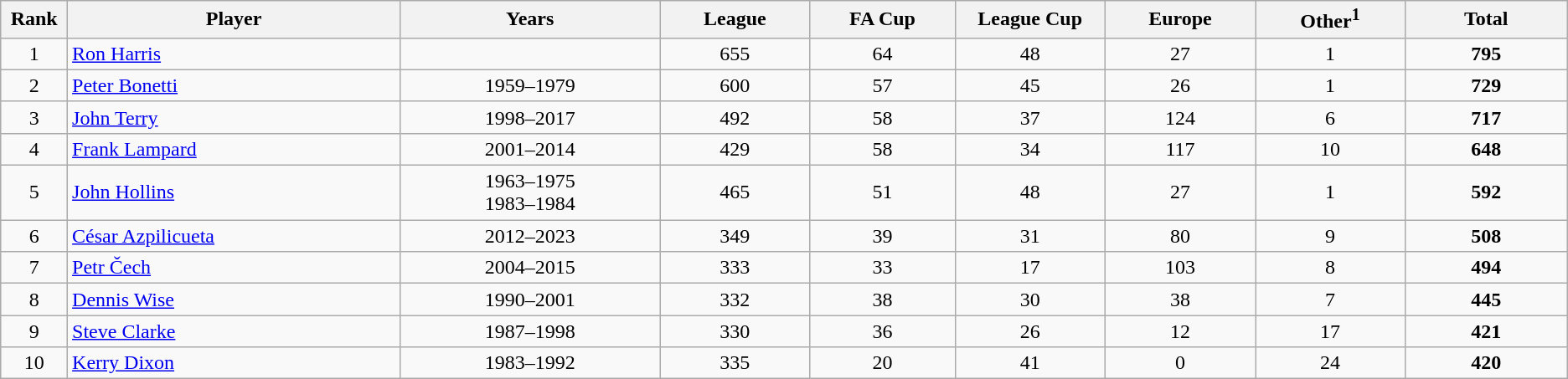<table class="wikitable sortable" style="text-align:center;">
<tr>
<th style="width: 3em;">Rank</th>
<th style="width: 19em;">Player</th>
<th style="width: 15em;">Years</th>
<th style="width: 8em;">League</th>
<th style="width:8em;">FA Cup</th>
<th style="width: 8em;">League Cup</th>
<th style="width: 8em;">Europe</th>
<th style="width: 8em;">Other<sup>1</sup></th>
<th style="width: 9em;">Total</th>
</tr>
<tr>
<td>1</td>
<td style="text-align:left;"> <a href='#'>Ron Harris</a></td>
<td></td>
<td>655</td>
<td>64</td>
<td>48</td>
<td>27</td>
<td>1</td>
<td><strong>795</strong></td>
</tr>
<tr>
<td>2</td>
<td style="text-align:left;"> <a href='#'>Peter Bonetti</a></td>
<td>1959–1979</td>
<td>600</td>
<td>57</td>
<td>45</td>
<td>26</td>
<td>1</td>
<td><strong>729</strong></td>
</tr>
<tr>
<td>3</td>
<td style="text-align:left;"> <a href='#'>John Terry</a></td>
<td>1998–2017</td>
<td>492</td>
<td>58</td>
<td>37</td>
<td>124</td>
<td>6</td>
<td><strong>717</strong></td>
</tr>
<tr>
<td>4</td>
<td style="text-align:left;"> <a href='#'>Frank Lampard</a></td>
<td>2001–2014</td>
<td>429</td>
<td>58</td>
<td>34</td>
<td>117</td>
<td>10</td>
<td><strong>648</strong></td>
</tr>
<tr>
<td>5</td>
<td style="text-align:left;"> <a href='#'>John Hollins</a></td>
<td>1963–1975<br>1983–1984</td>
<td>465</td>
<td>51</td>
<td>48</td>
<td>27</td>
<td>1</td>
<td><strong>592</strong></td>
</tr>
<tr>
<td>6</td>
<td style="text-align:left;"> <a href='#'>César Azpilicueta</a></td>
<td>2012–2023</td>
<td>349</td>
<td>39</td>
<td>31</td>
<td>80</td>
<td>9</td>
<td><strong>508</strong></td>
</tr>
<tr>
<td>7</td>
<td style="text-align:left;"> <a href='#'>Petr Čech</a></td>
<td>2004–2015</td>
<td>333</td>
<td>33</td>
<td>17</td>
<td>103</td>
<td>8</td>
<td><strong>494</strong></td>
</tr>
<tr>
<td>8</td>
<td style="text-align:left;"> <a href='#'>Dennis Wise</a></td>
<td>1990–2001</td>
<td>332</td>
<td>38</td>
<td>30</td>
<td>38</td>
<td>7</td>
<td><strong>445</strong></td>
</tr>
<tr>
<td>9</td>
<td style="text-align:left;"> <a href='#'>Steve Clarke</a></td>
<td>1987–1998</td>
<td>330</td>
<td>36</td>
<td>26</td>
<td>12</td>
<td>17</td>
<td><strong>421</strong></td>
</tr>
<tr>
<td>10</td>
<td style="text-align:left;"> <a href='#'>Kerry Dixon</a></td>
<td>1983–1992</td>
<td>335</td>
<td>20</td>
<td>41</td>
<td>0</td>
<td>24</td>
<td><strong>420</strong></td>
</tr>
</table>
